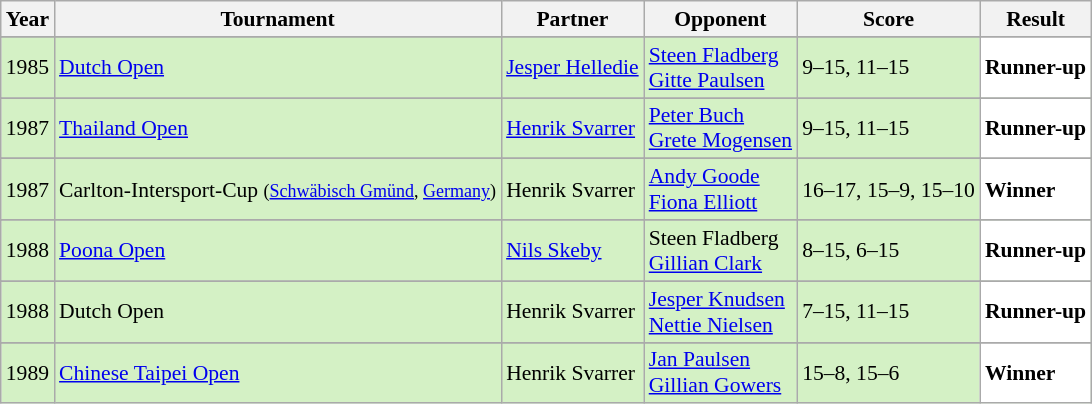<table class="sortable wikitable" style="font-size: 90%;">
<tr>
<th>Year</th>
<th>Tournament</th>
<th>Partner</th>
<th>Opponent</th>
<th>Score</th>
<th>Result</th>
</tr>
<tr>
</tr>
<tr style="background:#D4F1C5">
<td align="center">1985</td>
<td align="left"><a href='#'>Dutch Open</a></td>
<td align="left"> <a href='#'>Jesper Helledie</a></td>
<td align="left"> <a href='#'>Steen Fladberg</a> <br>  <a href='#'>Gitte Paulsen</a></td>
<td align="left">9–15, 11–15</td>
<td style="text-align:left; background:white"> <strong>Runner-up</strong></td>
</tr>
<tr>
</tr>
<tr style="background:#D4F1C5">
<td align="center">1987</td>
<td align="left"><a href='#'>Thailand Open</a></td>
<td align="left"> <a href='#'>Henrik Svarrer</a></td>
<td align="left"> <a href='#'>Peter Buch</a> <br>  <a href='#'>Grete Mogensen</a></td>
<td align="left">9–15, 11–15</td>
<td style="text-align:left; background:white"> <strong>Runner-up</strong></td>
</tr>
<tr>
</tr>
<tr style="background:#D4F1C5">
<td align="center">1987</td>
<td align="left">Carlton-Intersport-Cup <small>(<a href='#'>Schwäbisch Gmünd</a>, <a href='#'>Germany</a>)</small></td>
<td align="left"> Henrik Svarrer</td>
<td align="left"> <a href='#'>Andy Goode</a> <br>  <a href='#'>Fiona Elliott</a></td>
<td align="left">16–17, 15–9, 15–10</td>
<td style="text-align:left; background:white"> <strong>Winner</strong></td>
</tr>
<tr>
</tr>
<tr style="background:#D4F1C5">
<td align="center">1988</td>
<td align="left"><a href='#'>Poona Open</a></td>
<td align="left"> <a href='#'>Nils Skeby</a></td>
<td align="left"> Steen Fladberg <br>  <a href='#'>Gillian Clark</a></td>
<td align="left">8–15, 6–15</td>
<td style="text-align:left; background:white"> <strong>Runner-up</strong></td>
</tr>
<tr>
</tr>
<tr style="background:#D4F1C5">
<td align="center">1988</td>
<td align="left">Dutch Open</td>
<td align="left"> Henrik Svarrer</td>
<td align="left"> <a href='#'>Jesper Knudsen</a> <br>  <a href='#'>Nettie Nielsen</a></td>
<td align="left">7–15, 11–15</td>
<td style="text-align:left; background:white"> <strong>Runner-up</strong></td>
</tr>
<tr>
</tr>
<tr style="background:#D4F1C5">
<td align="center">1989</td>
<td align="left"><a href='#'>Chinese Taipei Open</a></td>
<td align="left"> Henrik Svarrer</td>
<td align="left"> <a href='#'>Jan Paulsen</a> <br>  <a href='#'>Gillian Gowers</a></td>
<td align="left">15–8, 15–6</td>
<td style="text-align:left; background:white"> <strong>Winner</strong></td>
</tr>
</table>
